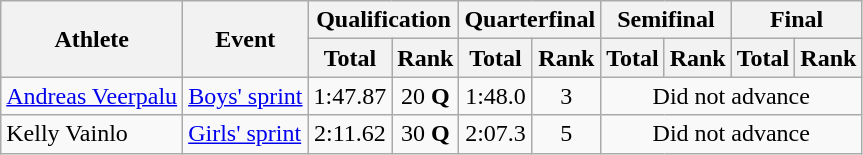<table class="wikitable">
<tr>
<th rowspan="2">Athlete</th>
<th rowspan="2">Event</th>
<th colspan="2">Qualification</th>
<th colspan="2">Quarterfinal</th>
<th colspan="2">Semifinal</th>
<th colspan="2">Final</th>
</tr>
<tr>
<th>Total</th>
<th>Rank</th>
<th>Total</th>
<th>Rank</th>
<th>Total</th>
<th>Rank</th>
<th>Total</th>
<th>Rank</th>
</tr>
<tr>
<td><a href='#'>Andreas Veerpalu</a></td>
<td><a href='#'>Boys' sprint</a></td>
<td align="center">1:47.87</td>
<td align="center">20 <strong>Q</strong></td>
<td align="center">1:48.0</td>
<td align="center">3</td>
<td align="center" colspan=4>Did not advance</td>
</tr>
<tr>
<td>Kelly Vainlo</td>
<td><a href='#'>Girls' sprint</a></td>
<td align="center">2:11.62</td>
<td align="center">30 <strong>Q</strong></td>
<td align="center">2:07.3</td>
<td align="center">5</td>
<td align="center" colspan=4>Did not advance</td>
</tr>
</table>
